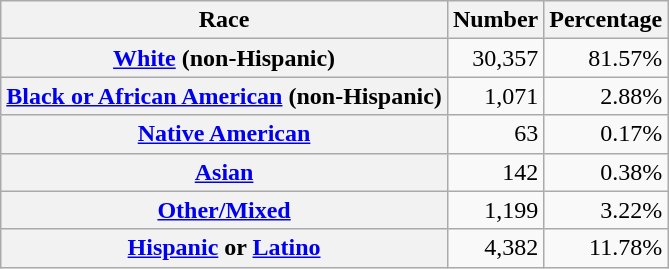<table class="wikitable" style="text-align:right">
<tr>
<th scope="col">Race</th>
<th scope="col">Number</th>
<th scope="col">Percentage</th>
</tr>
<tr>
<th scope="row"><a href='#'>White</a> (non-Hispanic)</th>
<td>30,357</td>
<td>81.57%</td>
</tr>
<tr>
<th scope="row"><a href='#'>Black or African American</a> (non-Hispanic)</th>
<td>1,071</td>
<td>2.88%</td>
</tr>
<tr>
<th scope="row"><a href='#'>Native American</a></th>
<td>63</td>
<td>0.17%</td>
</tr>
<tr>
<th scope="row"><a href='#'>Asian</a></th>
<td>142</td>
<td>0.38%</td>
</tr>
<tr>
<th scope="row"><a href='#'>Other/Mixed</a></th>
<td>1,199</td>
<td>3.22%</td>
</tr>
<tr>
<th scope="row"><a href='#'>Hispanic</a> or <a href='#'>Latino</a></th>
<td>4,382</td>
<td>11.78%</td>
</tr>
</table>
